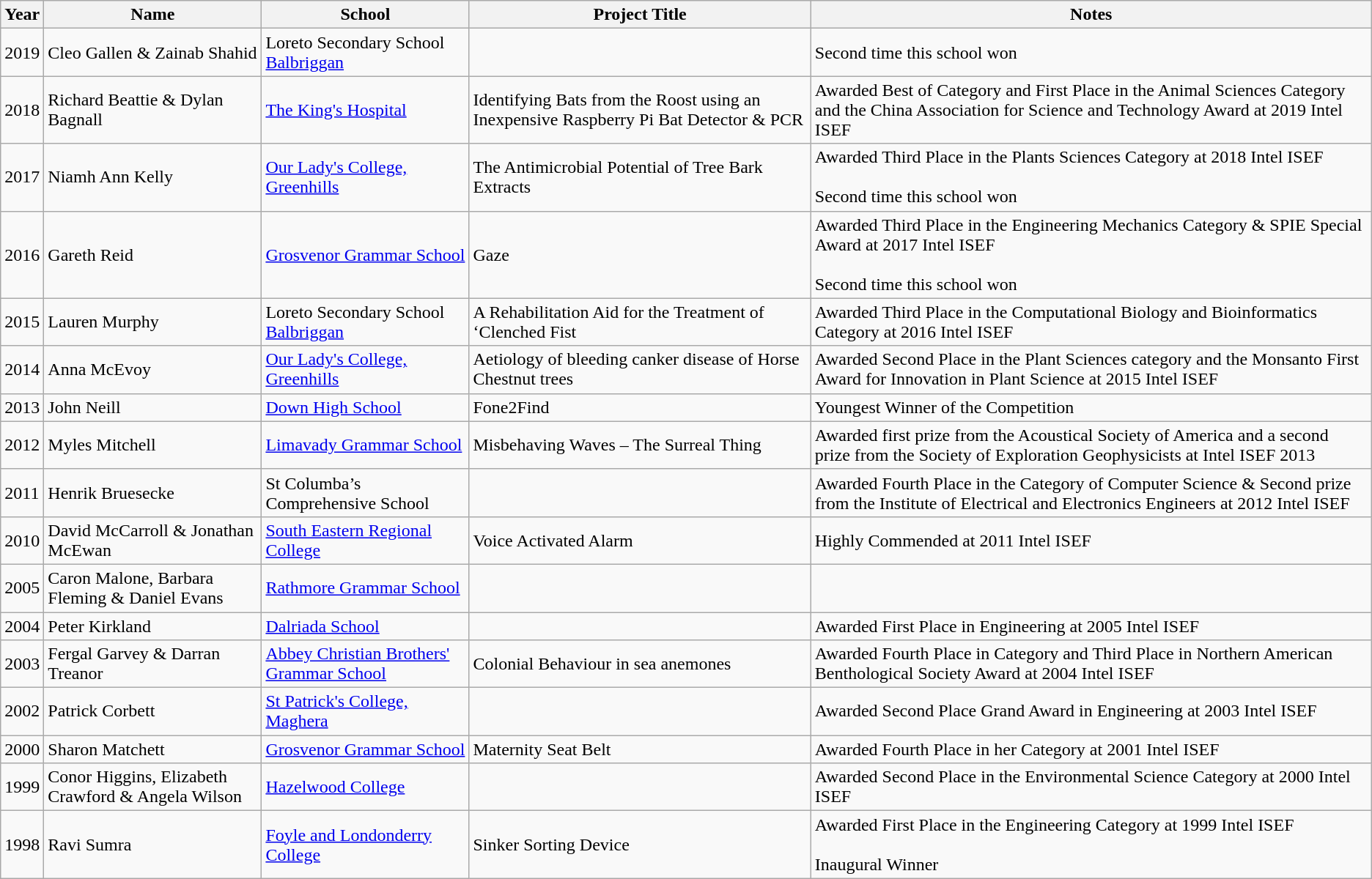<table class="wikitable sortable">
<tr>
<th>Year</th>
<th>Name</th>
<th>School</th>
<th>Project Title</th>
<th>Notes</th>
</tr>
<tr>
<td>2019</td>
<td>Cleo Gallen & Zainab Shahid</td>
<td>Loreto Secondary School <a href='#'>Balbriggan</a></td>
<td></td>
<td>Second time this school won</td>
</tr>
<tr>
<td>2018</td>
<td>Richard Beattie & Dylan Bagnall</td>
<td><a href='#'>The King's Hospital</a></td>
<td>Identifying Bats from the Roost using an Inexpensive Raspberry Pi Bat Detector & PCR</td>
<td>Awarded Best of Category and First Place in the Animal Sciences Category and the China Association for Science and Technology Award at 2019 Intel ISEF</td>
</tr>
<tr>
<td>2017</td>
<td>Niamh Ann Kelly</td>
<td><a href='#'>Our Lady's College, Greenhills</a></td>
<td>The Antimicrobial Potential of Tree Bark Extracts</td>
<td>Awarded Third Place in the Plants Sciences Category at 2018 Intel ISEF  <br> <br> Second time this school won</td>
</tr>
<tr>
<td>2016</td>
<td>Gareth Reid</td>
<td><a href='#'>Grosvenor Grammar School</a></td>
<td>Gaze</td>
<td>Awarded Third Place in the Engineering Mechanics Category & SPIE Special Award at 2017 Intel ISEF <br> <br> Second time this school won</td>
</tr>
<tr>
<td>2015</td>
<td>Lauren Murphy</td>
<td>Loreto Secondary School <a href='#'>Balbriggan</a></td>
<td>A Rehabilitation Aid for the Treatment of ‘Clenched Fist</td>
<td>Awarded Third Place in the Computational Biology and Bioinformatics Category at 2016 Intel ISEF</td>
</tr>
<tr>
<td>2014</td>
<td>Anna McEvoy</td>
<td><a href='#'>Our Lady's College, Greenhills</a></td>
<td>Aetiology of bleeding canker disease of Horse Chestnut trees</td>
<td>Awarded Second Place in the Plant Sciences category and the Monsanto First Award for Innovation in Plant Science at 2015 Intel ISEF</td>
</tr>
<tr>
<td>2013</td>
<td>John Neill</td>
<td><a href='#'>Down High School</a></td>
<td>Fone2Find</td>
<td>Youngest Winner of the Competition</td>
</tr>
<tr>
<td>2012</td>
<td>Myles Mitchell</td>
<td><a href='#'>Limavady Grammar School</a></td>
<td>Misbehaving Waves – The Surreal Thing</td>
<td>Awarded first prize from the Acoustical Society of America and a second prize from the Society of Exploration Geophysicists at Intel ISEF 2013</td>
</tr>
<tr>
<td>2011</td>
<td>Henrik Bruesecke</td>
<td>St Columba’s Comprehensive School</td>
<td></td>
<td>Awarded Fourth Place in the Category of Computer Science & Second prize from the Institute of Electrical and Electronics Engineers at 2012 Intel ISEF </td>
</tr>
<tr>
<td>2010</td>
<td>David McCarroll & Jonathan McEwan</td>
<td><a href='#'>South Eastern Regional College</a></td>
<td>Voice Activated Alarm</td>
<td>Highly Commended at 2011 Intel ISEF </td>
</tr>
<tr>
<td>2005</td>
<td>Caron Malone, Barbara Fleming & Daniel Evans</td>
<td><a href='#'>Rathmore Grammar School</a></td>
<td></td>
<td></td>
</tr>
<tr>
<td>2004</td>
<td>Peter Kirkland</td>
<td><a href='#'>Dalriada School</a></td>
<td></td>
<td>Awarded First Place in Engineering at 2005 Intel ISEF</td>
</tr>
<tr>
<td>2003</td>
<td>Fergal Garvey & Darran Treanor</td>
<td><a href='#'>Abbey Christian Brothers' Grammar School</a></td>
<td>Colonial Behaviour in sea anemones</td>
<td>Awarded Fourth Place   in Category and Third Place in Northern American Benthological Society Award at 2004 Intel ISEF</td>
</tr>
<tr>
<td>2002</td>
<td>Patrick Corbett</td>
<td><a href='#'>St Patrick's College, Maghera</a></td>
<td></td>
<td>Awarded Second Place Grand Award in Engineering at 2003 Intel ISEF</td>
</tr>
<tr>
<td>2000</td>
<td>Sharon Matchett</td>
<td><a href='#'>Grosvenor Grammar School</a></td>
<td>Maternity Seat Belt</td>
<td>Awarded Fourth Place in her Category at 2001 Intel ISEF</td>
</tr>
<tr>
<td>1999</td>
<td>Conor Higgins, Elizabeth Crawford & Angela Wilson</td>
<td><a href='#'>Hazelwood College</a></td>
<td></td>
<td>Awarded Second Place in the Environmental Science Category at 2000 Intel ISEF</td>
</tr>
<tr>
<td>1998</td>
<td>Ravi Sumra</td>
<td><a href='#'> Foyle and Londonderry College</a></td>
<td>Sinker Sorting Device</td>
<td>Awarded First Place in the Engineering Category at 1999 Intel ISEF <br> <br> Inaugural Winner</td>
</tr>
</table>
